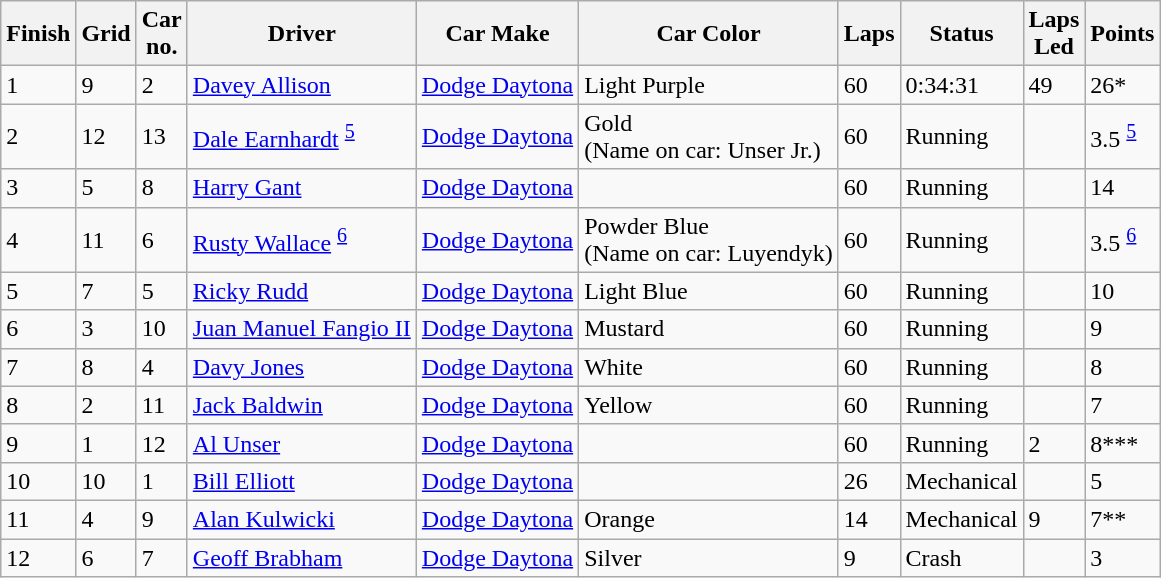<table class="wikitable">
<tr>
<th>Finish</th>
<th>Grid</th>
<th>Car<br>no.</th>
<th>Driver</th>
<th>Car Make</th>
<th>Car Color</th>
<th>Laps</th>
<th>Status</th>
<th>Laps<br>Led</th>
<th>Points</th>
</tr>
<tr>
<td>1</td>
<td>9</td>
<td>2</td>
<td> <a href='#'>Davey Allison</a></td>
<td><a href='#'>Dodge Daytona</a></td>
<td><div> Light Purple</div></td>
<td>60</td>
<td>0:34:31</td>
<td>49</td>
<td>26*</td>
</tr>
<tr>
<td>2</td>
<td>12</td>
<td>13</td>
<td> <a href='#'>Dale Earnhardt</a> <sup><a href='#'>5</a></sup></td>
<td><a href='#'>Dodge Daytona</a></td>
<td><div> Gold<br>(Name on car: Unser Jr.)</div></td>
<td>60</td>
<td>Running</td>
<td></td>
<td>3.5 <sup><a href='#'>5</a></sup></td>
</tr>
<tr>
<td>3</td>
<td>5</td>
<td>8</td>
<td> <a href='#'>Harry Gant</a></td>
<td><a href='#'>Dodge Daytona</a></td>
<td><div> </div></td>
<td>60</td>
<td>Running</td>
<td></td>
<td>14</td>
</tr>
<tr>
<td>4</td>
<td>11</td>
<td>6</td>
<td> <a href='#'>Rusty Wallace</a> <sup><a href='#'>6</a></sup></td>
<td><a href='#'>Dodge Daytona</a></td>
<td><div> Powder Blue<br>(Name on car: Luyendyk)</div></td>
<td>60</td>
<td>Running</td>
<td></td>
<td>3.5 <sup><a href='#'>6</a></sup></td>
</tr>
<tr>
<td>5</td>
<td>7</td>
<td>5</td>
<td> <a href='#'>Ricky Rudd</a></td>
<td><a href='#'>Dodge Daytona</a></td>
<td><div> Light Blue</div></td>
<td>60</td>
<td>Running</td>
<td></td>
<td>10</td>
</tr>
<tr>
<td>6</td>
<td>3</td>
<td>10</td>
<td> <a href='#'>Juan Manuel Fangio II</a></td>
<td><a href='#'>Dodge Daytona</a></td>
<td><div> Mustard</div></td>
<td>60</td>
<td>Running</td>
<td></td>
<td>9</td>
</tr>
<tr>
<td>7</td>
<td>8</td>
<td>4</td>
<td> <a href='#'>Davy Jones</a></td>
<td><a href='#'>Dodge Daytona</a></td>
<td><div> White</div></td>
<td>60</td>
<td>Running</td>
<td></td>
<td>8</td>
</tr>
<tr>
<td>8</td>
<td>2</td>
<td>11</td>
<td> <a href='#'>Jack Baldwin</a></td>
<td><a href='#'>Dodge Daytona</a></td>
<td><div> Yellow</div></td>
<td>60</td>
<td>Running</td>
<td></td>
<td>7</td>
</tr>
<tr>
<td>9</td>
<td>1</td>
<td>12</td>
<td> <a href='#'>Al Unser</a></td>
<td><a href='#'>Dodge Daytona</a></td>
<td><div> </div></td>
<td>60</td>
<td>Running</td>
<td>2</td>
<td>8***</td>
</tr>
<tr>
<td>10</td>
<td>10</td>
<td>1</td>
<td> <a href='#'>Bill Elliott</a></td>
<td><a href='#'>Dodge Daytona</a></td>
<td><div> </div></td>
<td>26</td>
<td>Mechanical</td>
<td></td>
<td>5</td>
</tr>
<tr>
<td>11</td>
<td>4</td>
<td>9</td>
<td> <a href='#'>Alan Kulwicki</a></td>
<td><a href='#'>Dodge Daytona</a></td>
<td><div> Orange</div></td>
<td>14</td>
<td>Mechanical</td>
<td>9</td>
<td>7**</td>
</tr>
<tr>
<td>12</td>
<td>6</td>
<td>7</td>
<td> <a href='#'>Geoff Brabham</a></td>
<td><a href='#'>Dodge Daytona</a></td>
<td><div> Silver</div></td>
<td>9</td>
<td>Crash</td>
<td></td>
<td>3</td>
</tr>
</table>
